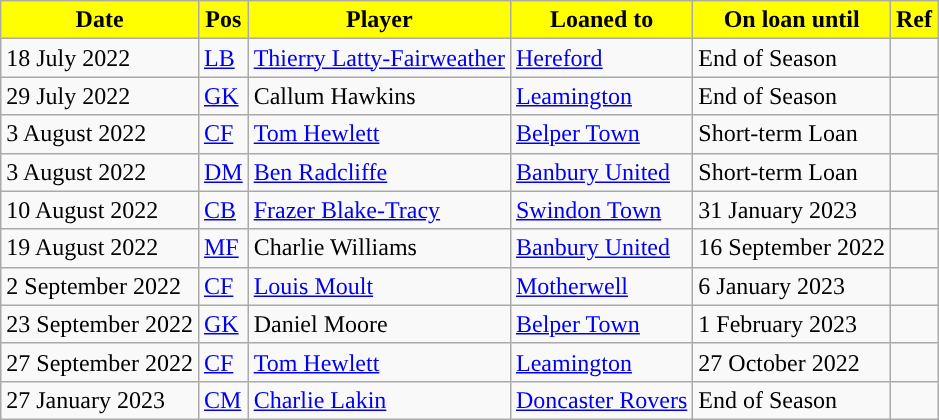<table class="wikitable plainrowheaders sortable">
<tr>
<th style="background-color:#FFFF00; color:#000000; ">Date</th>
<th style="background-color:#FFFF00; color:#000000; ">Pos</th>
<th style="background-color:#FFFF00; color:#000000; ">Player</th>
<th style="background-color:#FFFF00; color:#000000; ">Loaned to</th>
<th style="background-color:#FFFF00; color:#000000; ">On loan until</th>
<th style="background-color:#FFFF00; color:#000000; ">Ref</th>
</tr>
<tr>
<td>18 July 2022</td>
<td><a href='#'>LB</a></td>
<td> <a href='#'>Thierry Latty-Fairweather</a></td>
<td> <a href='#'>Hereford</a></td>
<td>End of Season</td>
<td></td>
</tr>
<tr>
<td>29 July 2022</td>
<td><a href='#'>GK</a></td>
<td> Callum Hawkins</td>
<td> <a href='#'>Leamington</a></td>
<td>End of Season</td>
<td></td>
</tr>
<tr>
<td>3 August 2022</td>
<td><a href='#'>CF</a></td>
<td> <a href='#'>Tom Hewlett</a></td>
<td> <a href='#'>Belper Town</a></td>
<td>Short-term Loan</td>
<td></td>
</tr>
<tr>
<td>3 August 2022</td>
<td><a href='#'>DM</a></td>
<td> <a href='#'>Ben Radcliffe</a></td>
<td> <a href='#'>Banbury United</a></td>
<td>Short-term Loan</td>
<td></td>
</tr>
<tr>
<td>10 August 2022</td>
<td><a href='#'>CB</a></td>
<td> <a href='#'>Frazer Blake-Tracy</a></td>
<td> <a href='#'>Swindon Town</a></td>
<td>31 January 2023</td>
<td></td>
</tr>
<tr>
<td>19 August 2022</td>
<td><a href='#'>MF</a></td>
<td> Charlie Williams</td>
<td> <a href='#'>Banbury United</a></td>
<td>16 September 2022</td>
<td></td>
</tr>
<tr>
<td>2 September 2022</td>
<td><a href='#'>CF</a></td>
<td> <a href='#'>Louis Moult</a></td>
<td> <a href='#'>Motherwell</a></td>
<td>6 January 2023</td>
<td></td>
</tr>
<tr>
<td>23 September 2022</td>
<td><a href='#'>GK</a></td>
<td> Daniel Moore</td>
<td> <a href='#'>Belper Town</a></td>
<td>1 February 2023</td>
<td></td>
</tr>
<tr>
<td>27 September 2022</td>
<td><a href='#'>CF</a></td>
<td> <a href='#'>Tom Hewlett</a></td>
<td> <a href='#'>Leamington</a></td>
<td>27 October 2022</td>
<td></td>
</tr>
<tr>
<td>27 January 2023</td>
<td><a href='#'>CM</a></td>
<td> <a href='#'>Charlie Lakin</a></td>
<td> <a href='#'>Doncaster Rovers</a></td>
<td>End of Season</td>
<td></td>
</tr>
</table>
